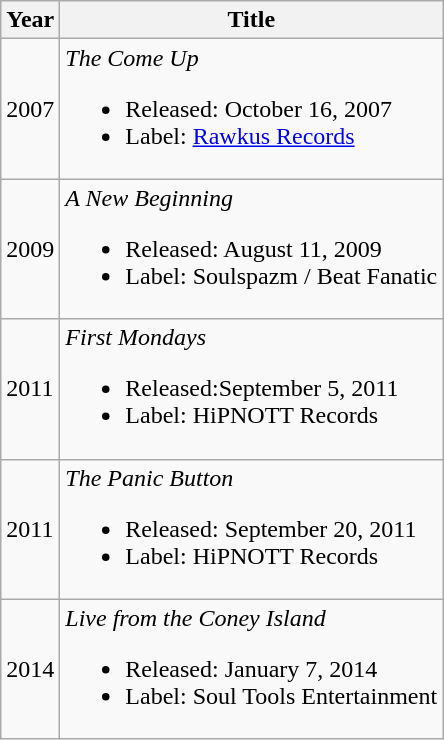<table class="wikitable">
<tr>
<th>Year</th>
<th>Title</th>
</tr>
<tr>
<td>2007</td>
<td><em>The Come Up</em><br><ul><li>Released: October 16, 2007</li><li>Label: <a href='#'>Rawkus Records</a></li></ul></td>
</tr>
<tr>
<td>2009</td>
<td><em>A New Beginning</em><br><ul><li>Released: August 11, 2009</li><li>Label: Soulspazm / Beat Fanatic</li></ul></td>
</tr>
<tr>
<td>2011</td>
<td><em>First Mondays</em><br><ul><li>Released:September 5, 2011</li><li>Label: HiPNOTT Records</li></ul></td>
</tr>
<tr>
<td>2011</td>
<td><em>The Panic Button</em><br><ul><li>Released: September 20, 2011</li><li>Label: HiPNOTT Records</li></ul></td>
</tr>
<tr>
<td>2014</td>
<td><em>Live from the Coney Island</em><br><ul><li>Released: January 7, 2014</li><li>Label: Soul Tools Entertainment</li></ul></td>
</tr>
</table>
